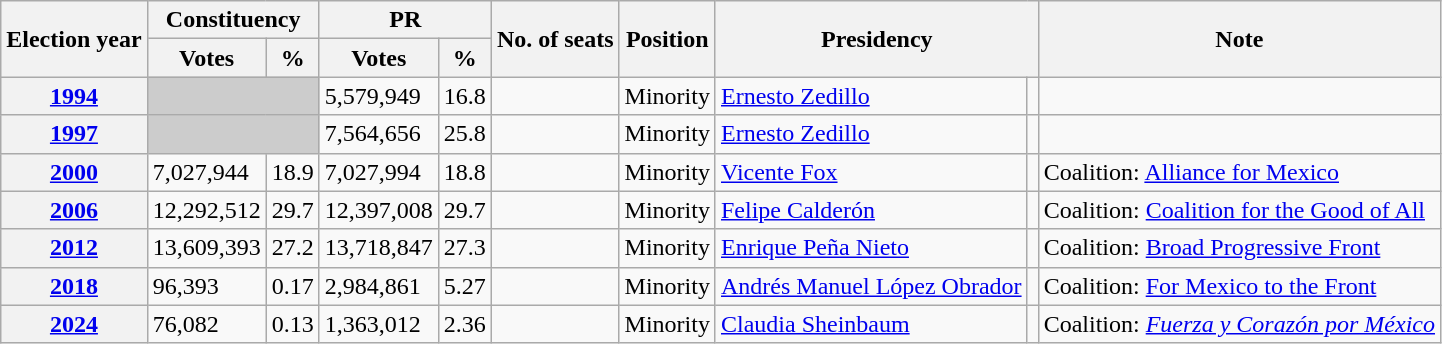<table class="wikitable">
<tr>
<th rowspan="2">Election year</th>
<th colspan="2">Constituency</th>
<th colspan="2">PR</th>
<th rowspan="2">No. of seats</th>
<th rowspan="2">Position</th>
<th colspan="2" rowspan="2">Presidency</th>
<th rowspan="2">Note</th>
</tr>
<tr>
<th>Votes</th>
<th>%</th>
<th>Votes</th>
<th>%</th>
</tr>
<tr>
<th><a href='#'>1994</a></th>
<td colspan="2" bgcolor="#cccccc"></td>
<td>5,579,949</td>
<td>16.8</td>
<td></td>
<td>Minority</td>
<td><a href='#'>Ernesto Zedillo</a></td>
<td></td>
<td></td>
</tr>
<tr>
<th><a href='#'>1997</a></th>
<td colspan="2" bgcolor="#cccccc"></td>
<td>7,564,656</td>
<td>25.8</td>
<td></td>
<td>Minority</td>
<td><a href='#'>Ernesto Zedillo</a></td>
<td></td>
<td></td>
</tr>
<tr>
<th><a href='#'>2000</a></th>
<td>7,027,944</td>
<td>18.9</td>
<td>7,027,994</td>
<td>18.8</td>
<td></td>
<td>Minority</td>
<td><a href='#'>Vicente Fox</a></td>
<td></td>
<td>Coalition: <a href='#'>Alliance for Mexico</a></td>
</tr>
<tr>
<th><a href='#'>2006</a></th>
<td>12,292,512</td>
<td>29.7</td>
<td>12,397,008</td>
<td>29.7</td>
<td></td>
<td>Minority</td>
<td><a href='#'>Felipe Calderón</a></td>
<td></td>
<td>Coalition: <a href='#'>Coalition for the Good of All</a></td>
</tr>
<tr>
<th><a href='#'>2012</a></th>
<td>13,609,393</td>
<td>27.2</td>
<td>13,718,847</td>
<td>27.3</td>
<td></td>
<td>Minority</td>
<td><a href='#'>Enrique Peña Nieto</a></td>
<td></td>
<td>Coalition: <a href='#'>Broad Progressive Front</a></td>
</tr>
<tr>
<th><a href='#'>2018</a></th>
<td>96,393</td>
<td>0.17</td>
<td>2,984,861</td>
<td>5.27</td>
<td></td>
<td>Minority</td>
<td><a href='#'>Andrés Manuel López Obrador</a></td>
<td></td>
<td>Coalition: <a href='#'>For Mexico to the Front</a></td>
</tr>
<tr>
<th><a href='#'>2024</a></th>
<td>76,082</td>
<td>0.13</td>
<td>1,363,012</td>
<td>2.36</td>
<td></td>
<td>Minority</td>
<td><a href='#'>Claudia Sheinbaum</a></td>
<td></td>
<td>Coalition: <em><a href='#'>Fuerza y Corazón por México</a></em></td>
</tr>
</table>
